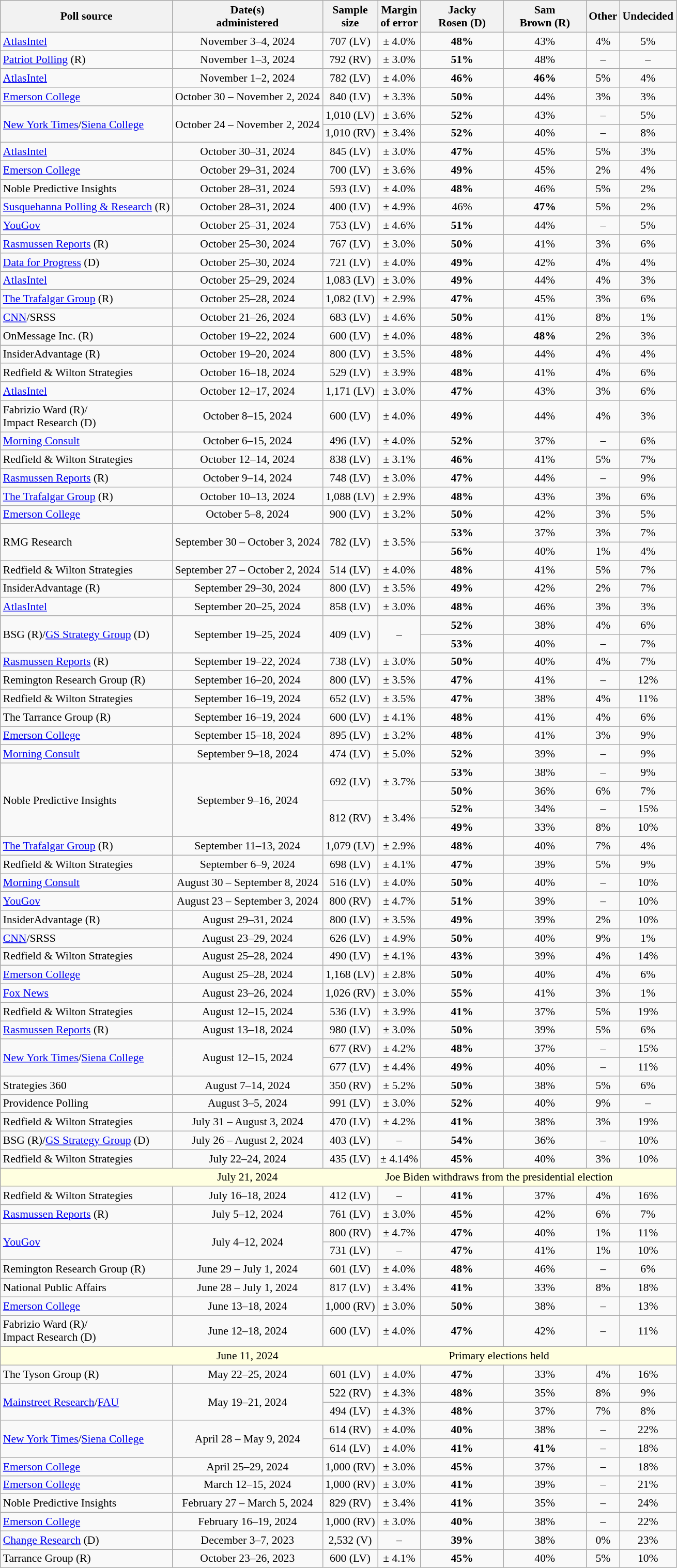<table class="wikitable" style="font-size:90%;text-align:center;">
<tr>
<th>Poll source</th>
<th>Date(s)<br>administered</th>
<th>Sample<br>size</th>
<th>Margin<br>of error</th>
<th style="width:100px;">Jacky<br>Rosen (D)</th>
<th style="width:100px;">Sam <br>Brown (R)</th>
<th>Other</th>
<th>Undecided</th>
</tr>
<tr>
<td style="text-align:left;"><a href='#'>AtlasIntel</a></td>
<td>November 3–4, 2024</td>
<td>707 (LV)</td>
<td>± 4.0%</td>
<td><strong>48%</strong></td>
<td>43%</td>
<td>4%</td>
<td>5%</td>
</tr>
<tr>
<td style="text-align:left;"><a href='#'>Patriot Polling</a> (R)</td>
<td>November 1–3, 2024</td>
<td>792 (RV)</td>
<td>± 3.0%</td>
<td><strong>51%</strong></td>
<td>48%</td>
<td>–</td>
<td>–</td>
</tr>
<tr>
<td style="text-align:left;"><a href='#'>AtlasIntel</a></td>
<td>November 1–2, 2024</td>
<td>782 (LV)</td>
<td>± 4.0%</td>
<td><strong>46%</strong></td>
<td><strong>46%</strong></td>
<td>5%</td>
<td>4%</td>
</tr>
<tr>
<td style="text-align:left;"><a href='#'>Emerson College</a></td>
<td>October 30 – November 2, 2024</td>
<td>840 (LV)</td>
<td>± 3.3%</td>
<td><strong>50%</strong></td>
<td>44%</td>
<td>3%</td>
<td>3%</td>
</tr>
<tr>
<td style="text-align:left;" rowspan="2"><a href='#'>New York Times</a>/<a href='#'>Siena College</a></td>
<td rowspan="2">October 24 – November 2, 2024</td>
<td>1,010 (LV)</td>
<td>± 3.6%</td>
<td><strong>52%</strong></td>
<td>43%</td>
<td>–</td>
<td>5%</td>
</tr>
<tr>
<td>1,010 (RV)</td>
<td>± 3.4%</td>
<td><strong>52%</strong></td>
<td>40%</td>
<td>–</td>
<td>8%</td>
</tr>
<tr>
<td style="text-align:left;"><a href='#'>AtlasIntel</a></td>
<td>October 30–31, 2024</td>
<td>845 (LV)</td>
<td>± 3.0%</td>
<td><strong>47%</strong></td>
<td>45%</td>
<td>5%</td>
<td>3%</td>
</tr>
<tr>
<td style="text-align:left;"><a href='#'>Emerson College</a></td>
<td>October 29–31, 2024</td>
<td>700 (LV)</td>
<td>± 3.6%</td>
<td><strong>49%</strong></td>
<td>45%</td>
<td>2%</td>
<td>4%</td>
</tr>
<tr>
<td style="text-align:left;">Noble Predictive Insights</td>
<td>October 28–31, 2024</td>
<td>593 (LV)</td>
<td>± 4.0%</td>
<td><strong>48%</strong></td>
<td>46%</td>
<td>5%</td>
<td>2%</td>
</tr>
<tr>
<td style="text-align:left;"><a href='#'>Susquehanna Polling & Research</a> (R)</td>
<td>October 28–31, 2024</td>
<td>400 (LV)</td>
<td>± 4.9%</td>
<td>46%</td>
<td><strong>47%</strong></td>
<td>5%</td>
<td>2%</td>
</tr>
<tr>
<td style="text-align:left;"><a href='#'>YouGov</a></td>
<td>October 25–31, 2024</td>
<td>753 (LV)</td>
<td>± 4.6%</td>
<td><strong>51%</strong></td>
<td>44%</td>
<td>–</td>
<td>5%</td>
</tr>
<tr>
<td style="text-align:left;"><a href='#'>Rasmussen Reports</a> (R)</td>
<td>October 25–30, 2024</td>
<td>767 (LV)</td>
<td>± 3.0%</td>
<td><strong>50%</strong></td>
<td>41%</td>
<td>3%</td>
<td>6%</td>
</tr>
<tr>
<td style="text-align:left;"><a href='#'>Data for Progress</a> (D)</td>
<td>October 25–30, 2024</td>
<td>721 (LV)</td>
<td>± 4.0%</td>
<td><strong>49%</strong></td>
<td>42%</td>
<td>4%</td>
<td>4%</td>
</tr>
<tr>
<td style="text-align:left;"><a href='#'>AtlasIntel</a></td>
<td>October 25–29, 2024</td>
<td>1,083 (LV)</td>
<td>± 3.0%</td>
<td><strong>49%</strong></td>
<td>44%</td>
<td>4%</td>
<td>3%</td>
</tr>
<tr>
<td style="text-align:left;"><a href='#'>The Trafalgar Group</a> (R)</td>
<td>October 25–28, 2024</td>
<td>1,082 (LV)</td>
<td>± 2.9%</td>
<td><strong>47%</strong></td>
<td>45%</td>
<td>3%</td>
<td>6%</td>
</tr>
<tr>
<td style="text-align:left;"><a href='#'>CNN</a>/SRSS</td>
<td>October 21–26, 2024</td>
<td>683 (LV)</td>
<td>± 4.6%</td>
<td><strong>50%</strong></td>
<td>41%</td>
<td>8%</td>
<td>1%</td>
</tr>
<tr>
<td style="text-align:left;">OnMessage Inc. (R)</td>
<td>October 19–22, 2024</td>
<td>600 (LV)</td>
<td>± 4.0%</td>
<td><strong>48%</strong></td>
<td><strong>48%</strong></td>
<td>2%</td>
<td>3%</td>
</tr>
<tr>
<td style="text-align:left;">InsiderAdvantage (R)</td>
<td>October 19–20, 2024</td>
<td>800 (LV)</td>
<td>± 3.5%</td>
<td><strong>48%</strong></td>
<td>44%</td>
<td>4%</td>
<td>4%</td>
</tr>
<tr>
<td style="text-align:left;">Redfield & Wilton Strategies</td>
<td>October 16–18, 2024</td>
<td>529 (LV)</td>
<td>± 3.9%</td>
<td><strong>48%</strong></td>
<td>41%</td>
<td>4%</td>
<td>6%</td>
</tr>
<tr>
<td style="text-align:left;"><a href='#'>AtlasIntel</a></td>
<td>October 12–17, 2024</td>
<td>1,171 (LV)</td>
<td>± 3.0%</td>
<td><strong>47%</strong></td>
<td>43%</td>
<td>3%</td>
<td>6%</td>
</tr>
<tr>
<td style="text-align:left;">Fabrizio Ward (R)/<br>Impact Research (D)</td>
<td>October 8–15, 2024</td>
<td>600 (LV)</td>
<td>± 4.0%</td>
<td><strong>49%</strong></td>
<td>44%</td>
<td>4%</td>
<td>3%</td>
</tr>
<tr>
<td style="text-align:left;"><a href='#'>Morning Consult</a></td>
<td>October 6–15, 2024</td>
<td>496 (LV)</td>
<td>± 4.0%</td>
<td><strong>52%</strong></td>
<td>37%</td>
<td>–</td>
<td>6%</td>
</tr>
<tr>
<td style="text-align:left;">Redfield & Wilton Strategies</td>
<td>October 12–14, 2024</td>
<td>838 (LV)</td>
<td>± 3.1%</td>
<td><strong>46%</strong></td>
<td>41%</td>
<td>5%</td>
<td>7%</td>
</tr>
<tr>
<td style="text-align:left;"><a href='#'>Rasmussen Reports</a> (R)</td>
<td>October 9–14, 2024</td>
<td>748 (LV)</td>
<td>± 3.0%</td>
<td><strong>47%</strong></td>
<td>44%</td>
<td>–</td>
<td>9%</td>
</tr>
<tr>
<td style="text-align:left;"><a href='#'>The Trafalgar Group</a> (R)</td>
<td>October 10–13, 2024</td>
<td>1,088 (LV)</td>
<td>± 2.9%</td>
<td><strong>48%</strong></td>
<td>43%</td>
<td>3%</td>
<td>6%</td>
</tr>
<tr>
<td style="text-align:left;"><a href='#'>Emerson College</a></td>
<td>October 5–8, 2024</td>
<td>900 (LV)</td>
<td>± 3.2%</td>
<td><strong>50%</strong></td>
<td>42%</td>
<td>3%</td>
<td>5%</td>
</tr>
<tr>
<td style="text-align:left;" rowspan="2">RMG Research</td>
<td rowspan="2">September 30 – October 3, 2024</td>
<td rowspan="2">782 (LV)</td>
<td rowspan="2">± 3.5%</td>
<td><strong>53%</strong></td>
<td>37%</td>
<td>3%</td>
<td>7%</td>
</tr>
<tr>
<td><strong>56%</strong></td>
<td>40%</td>
<td>1%</td>
<td>4%</td>
</tr>
<tr>
<td style="text-align:left;">Redfield & Wilton Strategies</td>
<td>September 27 – October 2, 2024</td>
<td>514 (LV)</td>
<td>± 4.0%</td>
<td><strong>48%</strong></td>
<td>41%</td>
<td>5%</td>
<td>7%</td>
</tr>
<tr>
<td style="text-align:left;">InsiderAdvantage (R)</td>
<td>September 29–30, 2024</td>
<td>800 (LV)</td>
<td>± 3.5%</td>
<td><strong>49%</strong></td>
<td>42%</td>
<td>2%</td>
<td>7%</td>
</tr>
<tr>
<td style="text-align:left;"><a href='#'>AtlasIntel</a></td>
<td>September 20–25, 2024</td>
<td>858 (LV)</td>
<td>± 3.0%</td>
<td><strong>48%</strong></td>
<td>46%</td>
<td>3%</td>
<td>3%</td>
</tr>
<tr>
<td rowspan="2" style="text-align:left;">BSG (R)/<a href='#'>GS Strategy Group</a> (D)</td>
<td rowspan="2">September 19–25, 2024</td>
<td rowspan="2">409 (LV)</td>
<td rowspan="2">–</td>
<td><strong>52%</strong></td>
<td>38%</td>
<td>4%</td>
<td>6%</td>
</tr>
<tr>
<td><strong>53%</strong></td>
<td>40%</td>
<td>–</td>
<td>7%</td>
</tr>
<tr>
<td style="text-align:left;"><a href='#'>Rasmussen Reports</a> (R)</td>
<td>September 19–22, 2024</td>
<td>738 (LV)</td>
<td>± 3.0%</td>
<td><strong>50%</strong></td>
<td>40%</td>
<td>4%</td>
<td>7%</td>
</tr>
<tr>
<td style="text-align:left;">Remington Research Group (R)</td>
<td>September 16–20, 2024</td>
<td>800 (LV)</td>
<td>± 3.5%</td>
<td><strong>47%</strong></td>
<td>41%</td>
<td>–</td>
<td>12%</td>
</tr>
<tr>
<td style="text-align:left;">Redfield & Wilton Strategies</td>
<td>September 16–19, 2024</td>
<td>652 (LV)</td>
<td>± 3.5%</td>
<td><strong>47%</strong></td>
<td>38%</td>
<td>4%</td>
<td>11%</td>
</tr>
<tr>
<td style="text-align:left;">The Tarrance Group (R)</td>
<td>September 16–19, 2024</td>
<td>600 (LV)</td>
<td>± 4.1%</td>
<td><strong>48%</strong></td>
<td>41%</td>
<td>4%</td>
<td>6%</td>
</tr>
<tr>
<td style="text-align:left;"><a href='#'>Emerson College</a></td>
<td>September 15–18, 2024</td>
<td>895 (LV)</td>
<td>± 3.2%</td>
<td><strong>48%</strong></td>
<td>41%</td>
<td>3%</td>
<td>9%</td>
</tr>
<tr>
<td style="text-align:left;"><a href='#'>Morning Consult</a></td>
<td>September 9–18, 2024</td>
<td>474 (LV)</td>
<td>± 5.0%</td>
<td><strong>52%</strong></td>
<td>39%</td>
<td>–</td>
<td>9%</td>
</tr>
<tr>
<td style="text-align:left;" rowspan="4">Noble Predictive Insights</td>
<td rowspan="4">September 9–16, 2024</td>
<td rowspan="2">692 (LV)</td>
<td rowspan="2">± 3.7%</td>
<td><strong>53%</strong></td>
<td>38%</td>
<td>–</td>
<td>9%</td>
</tr>
<tr>
<td><strong>50%</strong></td>
<td>36%</td>
<td>6%</td>
<td>7%</td>
</tr>
<tr>
<td rowspan="2">812 (RV)</td>
<td rowspan="2">± 3.4%</td>
<td><strong>52%</strong></td>
<td>34%</td>
<td>–</td>
<td>15%</td>
</tr>
<tr>
<td><strong>49%</strong></td>
<td>33%</td>
<td>8%</td>
<td>10%</td>
</tr>
<tr>
<td style="text-align:left;"><a href='#'>The Trafalgar Group</a> (R)</td>
<td>September 11–13, 2024</td>
<td>1,079 (LV)</td>
<td>± 2.9%</td>
<td><strong>48%</strong></td>
<td>40%</td>
<td>7%</td>
<td>4%</td>
</tr>
<tr>
<td style="text-align:left;">Redfield & Wilton Strategies</td>
<td>September 6–9, 2024</td>
<td>698 (LV)</td>
<td>± 4.1%</td>
<td><strong>47%</strong></td>
<td>39%</td>
<td>5%</td>
<td>9%</td>
</tr>
<tr>
<td style="text-align:left;"><a href='#'>Morning Consult</a></td>
<td>August 30 – September 8, 2024</td>
<td>516 (LV)</td>
<td>± 4.0%</td>
<td><strong>50%</strong></td>
<td>40%</td>
<td>–</td>
<td>10%</td>
</tr>
<tr>
<td style="text-align:left;"><a href='#'>YouGov</a></td>
<td>August 23 – September 3, 2024</td>
<td>800 (RV)</td>
<td>± 4.7%</td>
<td><strong>51%</strong></td>
<td>39%</td>
<td>–</td>
<td>10%</td>
</tr>
<tr>
<td style="text-align:left;">InsiderAdvantage (R)</td>
<td>August 29–31, 2024</td>
<td>800 (LV)</td>
<td>± 3.5%</td>
<td><strong>49%</strong></td>
<td>39%</td>
<td>2%</td>
<td>10%</td>
</tr>
<tr>
<td style="text-align:left;"><a href='#'>CNN</a>/SRSS</td>
<td>August 23–29, 2024</td>
<td>626 (LV)</td>
<td>± 4.9%</td>
<td><strong>50%</strong></td>
<td>40%</td>
<td>9%</td>
<td>1%</td>
</tr>
<tr>
<td style="text-align:left;">Redfield & Wilton Strategies</td>
<td>August 25–28, 2024</td>
<td>490 (LV)</td>
<td>± 4.1%</td>
<td><strong>43%</strong></td>
<td>39%</td>
<td>4%</td>
<td>14%</td>
</tr>
<tr>
<td style="text-align:left;"><a href='#'>Emerson College</a></td>
<td data-sort-value="2024-08-29">August 25–28, 2024</td>
<td>1,168 (LV)</td>
<td>± 2.8%</td>
<td><strong>50%</strong></td>
<td>40%</td>
<td>4%</td>
<td>6%</td>
</tr>
<tr>
<td style="text-align:left;"><a href='#'>Fox News</a></td>
<td>August 23–26, 2024</td>
<td>1,026 (RV)</td>
<td>± 3.0%</td>
<td><strong>55%</strong></td>
<td>41%</td>
<td>3%</td>
<td>1%</td>
</tr>
<tr>
<td style="text-align:left;">Redfield & Wilton Strategies</td>
<td>August 12–15, 2024</td>
<td>536 (LV)</td>
<td>± 3.9%</td>
<td><strong>41%</strong></td>
<td>37%</td>
<td>5%</td>
<td>19%</td>
</tr>
<tr>
<td style="text-align:left;"><a href='#'>Rasmussen Reports</a> (R)</td>
<td>August 13–18, 2024</td>
<td>980 (LV)</td>
<td>± 3.0%</td>
<td><strong>50%</strong></td>
<td>39%</td>
<td>5%</td>
<td>6%</td>
</tr>
<tr>
<td style="text-align:left;" rowspan="2"><a href='#'>New York Times</a>/<a href='#'>Siena College</a></td>
<td rowspan="2">August 12–15, 2024</td>
<td>677 (RV)</td>
<td>± 4.2%</td>
<td><strong>48%</strong></td>
<td>37%</td>
<td>–</td>
<td>15%</td>
</tr>
<tr>
<td>677 (LV)</td>
<td>± 4.4%</td>
<td><strong>49%</strong></td>
<td>40%</td>
<td>–</td>
<td>11%</td>
</tr>
<tr>
<td style="text-align:left;">Strategies 360</td>
<td>August 7–14, 2024</td>
<td>350 (RV)</td>
<td>± 5.2%</td>
<td><strong>50%</strong></td>
<td>38%</td>
<td>5%</td>
<td>6%</td>
</tr>
<tr>
<td style="text-align:left;">Providence Polling</td>
<td>August 3–5, 2024</td>
<td>991 (LV)</td>
<td>± 3.0%</td>
<td><strong>52%</strong></td>
<td>40%</td>
<td>9%</td>
<td>–</td>
</tr>
<tr>
<td style="text-align:left;">Redfield & Wilton Strategies</td>
<td>July 31 – August 3, 2024</td>
<td>470 (LV)</td>
<td>± 4.2%</td>
<td><strong>41%</strong></td>
<td>38%</td>
<td>3%</td>
<td>19%</td>
</tr>
<tr>
<td style="text-align:left;">BSG (R)/<a href='#'>GS Strategy Group</a> (D)</td>
<td>July 26 – August 2, 2024</td>
<td>403 (LV)</td>
<td>–</td>
<td><strong>54%</strong></td>
<td>36%</td>
<td>–</td>
<td>10%</td>
</tr>
<tr>
<td style="text-align:left;">Redfield & Wilton Strategies</td>
<td>July 22–24, 2024</td>
<td>435 (LV)</td>
<td>± 4.14%</td>
<td><strong>45%</strong></td>
<td>40%</td>
<td>3%</td>
<td>10%</td>
</tr>
<tr style="background:lightyellow;">
<td style="border-right-style:hidden; background:lightyellow;"></td>
<td style="border-right-style:hidden; ">July 21, 2024</td>
<td colspan="6">Joe Biden withdraws from the presidential election</td>
</tr>
<tr>
<td style="text-align:left;">Redfield & Wilton Strategies</td>
<td>July 16–18, 2024</td>
<td>412 (LV)</td>
<td>–</td>
<td><strong>41%</strong></td>
<td>37%</td>
<td>4% </td>
<td>16%</td>
</tr>
<tr>
<td style="text-align:left;"><a href='#'>Rasmussen Reports</a> (R)</td>
<td>July 5–12, 2024</td>
<td>761 (LV)</td>
<td>± 3.0%</td>
<td><strong>45%</strong></td>
<td>42%</td>
<td>6%</td>
<td>7%</td>
</tr>
<tr>
<td rowspan=2; style="text-align:left;"><a href='#'>YouGov</a></td>
<td rowspan=2;>July 4–12, 2024</td>
<td>800 (RV)</td>
<td>± 4.7%</td>
<td><strong>47%</strong></td>
<td>40%</td>
<td>1%</td>
<td>11%</td>
</tr>
<tr>
<td>731 (LV)</td>
<td>–</td>
<td><strong>47%</strong></td>
<td>41%</td>
<td>1%</td>
<td>10%</td>
</tr>
<tr>
<td style="text-align:left;">Remington Research Group (R)</td>
<td>June 29 – July 1, 2024</td>
<td>601 (LV)</td>
<td>± 4.0%</td>
<td><strong>48%</strong></td>
<td>46%</td>
<td>–</td>
<td>6%</td>
</tr>
<tr>
<td style="text-align:left;">National Public Affairs</td>
<td>June 28 – July 1, 2024</td>
<td>817 (LV)</td>
<td>± 3.4%</td>
<td><strong>41%</strong></td>
<td>33%</td>
<td>8%</td>
<td>18%</td>
</tr>
<tr>
<td style="text-align:left;"><a href='#'>Emerson College</a></td>
<td data-sort-value="2024-06-20">June 13–18, 2024</td>
<td>1,000 (RV)</td>
<td>± 3.0%</td>
<td><strong>50%</strong></td>
<td>38%</td>
<td>–</td>
<td>13%</td>
</tr>
<tr>
<td style="text-align:left;">Fabrizio Ward (R)/<br>Impact Research (D)</td>
<td>June 12–18, 2024</td>
<td>600 (LV)</td>
<td>± 4.0%</td>
<td><strong>47%</strong></td>
<td>42%</td>
<td>–</td>
<td>11%</td>
</tr>
<tr style="background:lightyellow;">
<td style="border-right-style:hidden; background:lightyellow;"></td>
<td style="border-right-style:hidden; ">June 11, 2024</td>
<td colspan="6">Primary elections held</td>
</tr>
<tr>
<td style="text-align:left;">The Tyson Group (R)</td>
<td>May 22–25, 2024</td>
<td>601 (LV)</td>
<td>± 4.0%</td>
<td><strong>47%</strong></td>
<td>33%</td>
<td>4%</td>
<td>16%</td>
</tr>
<tr>
<td style="text-align:left;" rowspan="2"><a href='#'>Mainstreet Research</a>/<a href='#'>FAU</a></td>
<td rowspan="2">May 19–21, 2024</td>
<td>522 (RV)</td>
<td>± 4.3%</td>
<td><strong>48%</strong></td>
<td>35%</td>
<td>8%</td>
<td>9%</td>
</tr>
<tr>
<td>494 (LV)</td>
<td>± 4.3%</td>
<td><strong>48%</strong></td>
<td>37%</td>
<td>7%</td>
<td>8%</td>
</tr>
<tr>
<td style="text-align:left;" rowspan="2"><a href='#'>New York Times</a>/<a href='#'>Siena College</a></td>
<td rowspan="2">April 28 – May 9, 2024</td>
<td>614 (RV)</td>
<td>± 4.0%</td>
<td><strong>40%</strong></td>
<td>38%</td>
<td>–</td>
<td>22%</td>
</tr>
<tr>
<td>614 (LV)</td>
<td>± 4.0%</td>
<td><strong>41%</strong></td>
<td><strong>41%</strong></td>
<td>–</td>
<td>18%</td>
</tr>
<tr>
<td style="text-align:left;"><a href='#'>Emerson College</a></td>
<td>April 25–29, 2024</td>
<td>1,000 (RV)</td>
<td>± 3.0%</td>
<td><strong>45%</strong></td>
<td>37%</td>
<td>–</td>
<td>18%</td>
</tr>
<tr>
<td style="text-align:left;"><a href='#'>Emerson College</a></td>
<td>March 12–15, 2024</td>
<td>1,000 (RV)</td>
<td>± 3.0%</td>
<td><strong>41%</strong></td>
<td>39%</td>
<td>–</td>
<td>21%</td>
</tr>
<tr>
<td style="text-align:left;">Noble Predictive Insights</td>
<td>February 27 – March 5, 2024</td>
<td>829 (RV)</td>
<td>± 3.4%</td>
<td><strong>41%</strong></td>
<td>35%</td>
<td>–</td>
<td>24%</td>
</tr>
<tr>
<td style="text-align:left;"><a href='#'>Emerson College</a></td>
<td>February 16–19, 2024</td>
<td>1,000 (RV)</td>
<td>± 3.0%</td>
<td><strong>40%</strong></td>
<td>38%</td>
<td>–</td>
<td>22%</td>
</tr>
<tr>
<td style="text-align:left;"><a href='#'>Change Research</a> (D)</td>
<td>December 3–7, 2023</td>
<td>2,532 (V)</td>
<td>–</td>
<td><strong>39%</strong></td>
<td>38%</td>
<td>0%</td>
<td>23%</td>
</tr>
<tr>
<td style="text-align:left;">Tarrance Group (R)</td>
<td>October 23–26, 2023</td>
<td>600 (LV)</td>
<td>± 4.1%</td>
<td><strong>45%</strong></td>
<td>40%</td>
<td>5%</td>
<td>10%</td>
</tr>
</table>
